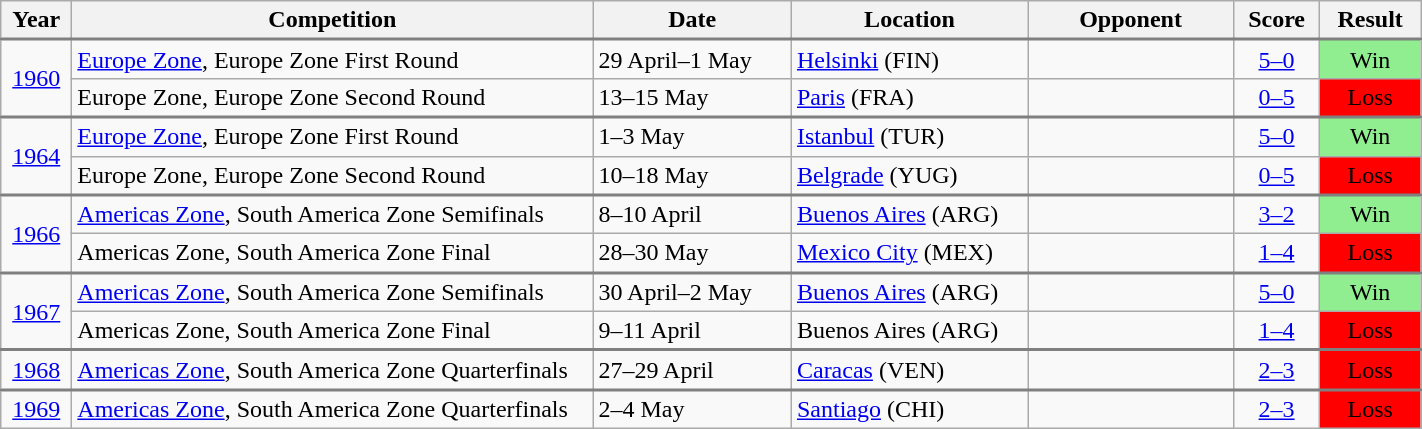<table class="wikitable collapsible collapsed">
<tr>
<th width="40">Year</th>
<th width="340">Competition</th>
<th width="125">Date</th>
<th width="150">Location</th>
<th width="130">Opponent</th>
<th width="50">Score</th>
<th width="60">Result</th>
</tr>
<tr style="border-top:2px solid gray;">
<td align="center" rowspan="2"><a href='#'>1960</a></td>
<td><a href='#'>Europe Zone</a>, Europe Zone First Round</td>
<td>29 April–1 May</td>
<td><a href='#'>Helsinki</a> (FIN)</td>
<td></td>
<td align="center"><a href='#'>5–0</a></td>
<td align="center" bgcolor=lightgreen>Win</td>
</tr>
<tr>
<td>Europe Zone, Europe Zone Second Round</td>
<td>13–15 May</td>
<td><a href='#'>Paris</a> (FRA)</td>
<td></td>
<td align="center"><a href='#'>0–5</a></td>
<td align="center" bgcolor=red>Loss</td>
</tr>
<tr style="border-top:2px solid gray;">
<td align="center" rowspan="2"><a href='#'>1964</a></td>
<td><a href='#'>Europe Zone</a>, Europe Zone First Round</td>
<td>1–3 May</td>
<td><a href='#'>Istanbul</a> (TUR)</td>
<td></td>
<td align="center"><a href='#'>5–0</a></td>
<td align="center" bgcolor=lightgreen>Win</td>
</tr>
<tr>
<td>Europe Zone, Europe Zone Second Round</td>
<td>10–18 May</td>
<td><a href='#'>Belgrade</a> (YUG)</td>
<td></td>
<td align="center"><a href='#'>0–5</a></td>
<td align="center" bgcolor=red>Loss</td>
</tr>
<tr style="border-top:2px solid gray;">
<td align="center" rowspan="2"><a href='#'>1966</a></td>
<td><a href='#'>Americas Zone</a>, South America Zone Semifinals</td>
<td>8–10 April</td>
<td><a href='#'>Buenos Aires</a> (ARG)</td>
<td></td>
<td align="center"><a href='#'>3–2</a></td>
<td align="center" bgcolor=lightgreen>Win</td>
</tr>
<tr>
<td>Americas Zone, South America Zone Final</td>
<td>28–30 May</td>
<td><a href='#'>Mexico City</a> (MEX)</td>
<td></td>
<td align="center"><a href='#'>1–4</a></td>
<td align="center" bgcolor=red>Loss</td>
</tr>
<tr style="border-top:2px solid gray;">
<td align="center" rowspan="2"><a href='#'>1967</a></td>
<td><a href='#'>Americas Zone</a>, South America Zone Semifinals</td>
<td>30 April–2 May</td>
<td><a href='#'>Buenos Aires</a> (ARG)</td>
<td></td>
<td align="center"><a href='#'>5–0</a></td>
<td align="center" bgcolor=lightgreen>Win</td>
</tr>
<tr>
<td>Americas Zone, South America Zone Final</td>
<td>9–11 April</td>
<td>Buenos Aires (ARG)</td>
<td></td>
<td align="center"><a href='#'>1–4</a></td>
<td align="center" bgcolor=red>Loss</td>
</tr>
<tr style="border-top:2px solid gray;">
<td align="center"><a href='#'>1968</a></td>
<td><a href='#'>Americas Zone</a>, South America Zone Quarterfinals</td>
<td>27–29 April</td>
<td><a href='#'>Caracas</a> (VEN)</td>
<td></td>
<td align="center"><a href='#'>2–3</a></td>
<td align="center" bgcolor=red>Loss</td>
</tr>
<tr style="border-top:2px solid gray;">
<td align="center"><a href='#'>1969</a></td>
<td><a href='#'>Americas Zone</a>, South America Zone Quarterfinals</td>
<td>2–4 May</td>
<td><a href='#'>Santiago</a> (CHI)</td>
<td></td>
<td align="center"><a href='#'>2–3</a></td>
<td align="center" bgcolor=red>Loss</td>
</tr>
</table>
